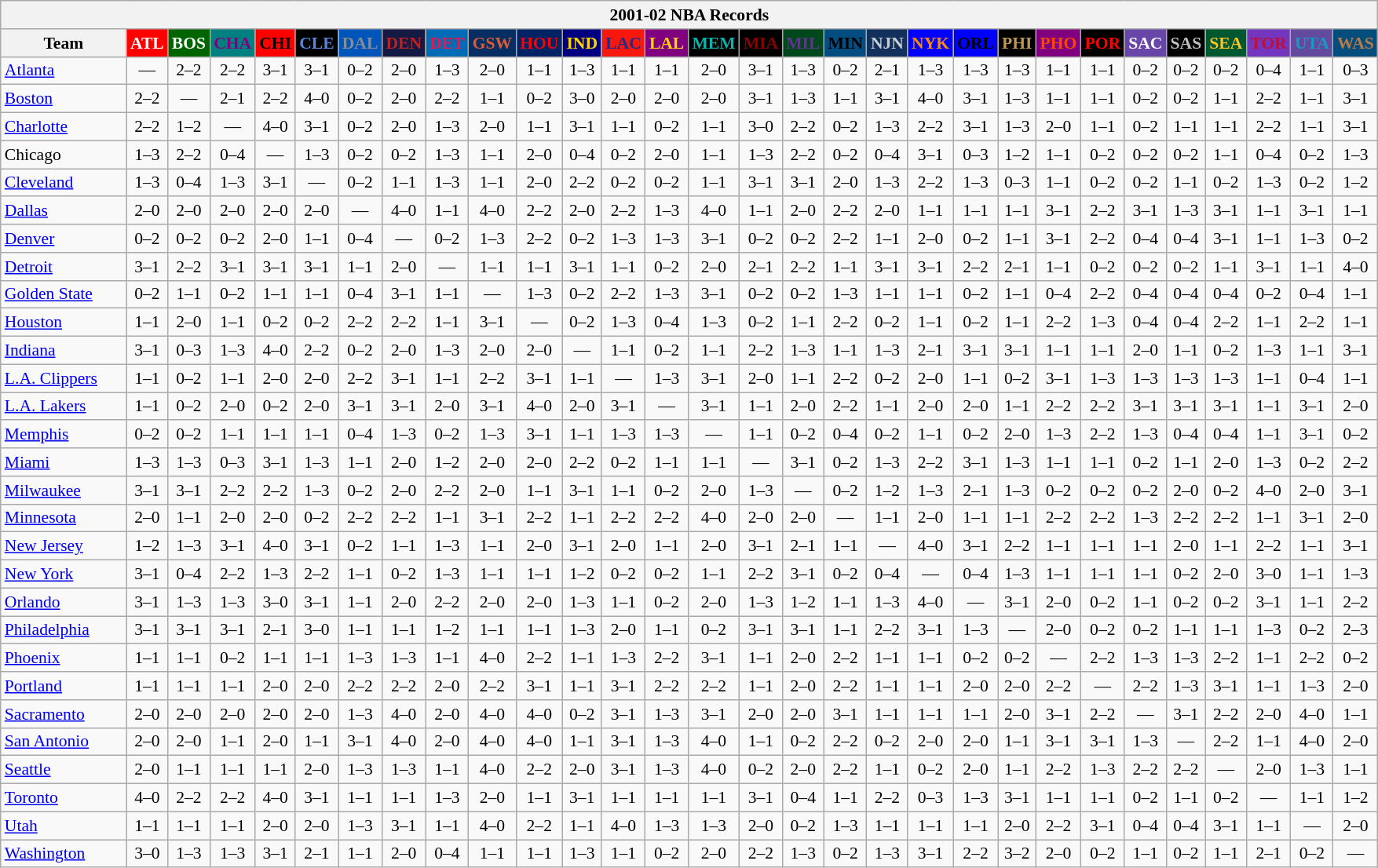<table class="wikitable" style="font-size:90%; text-align:center;">
<tr>
<th colspan=30>2001-02 NBA Records</th>
</tr>
<tr>
<th width=100>Team</th>
<th style="background:#FF0000;color:#FFFFFF;width=35">ATL</th>
<th style="background:#006400;color:#FFFFFF;width=35">BOS</th>
<th style="background:#008080;color:#800080;width=35">CHA</th>
<th style="background:#FF0000;color:#000000;width=35">CHI</th>
<th style="background:#000000;color:#5787DC;width=35">CLE</th>
<th style="background:#0055BA;color:#898D8F;width=35">DAL</th>
<th style="background:#141A44;color:#BC2224;width=35">DEN</th>
<th style="background:#006BB7;color:#ED164B;width=35">DET</th>
<th style="background:#072E63;color:#DC5A34;width=35">GSW</th>
<th style="background:#002366;color:#FF0000;width=35">HOU</th>
<th style="background:#000080;color:#FFD700;width=35">IND</th>
<th style="background:#F9160D;color:#1A2E8B;width=35">LAC</th>
<th style="background:#800080;color:#FFD700;width=35">LAL</th>
<th style="background:#000000;color:#0CB2AC;width=35">MEM</th>
<th style="background:#000000;color:#8B0000;width=35">MIA</th>
<th style="background:#00471B;color:#5C378A;width=35">MIL</th>
<th style="background:#044D80;color:#000000;width=35">MIN</th>
<th style="background:#12305B;color:#C4CED4;width=35">NJN</th>
<th style="background:#0000FF;color:#FF8C00;width=35">NYK</th>
<th style="background:#0000FF;color:#000000;width=35">ORL</th>
<th style="background:#000000;color:#BB9754;width=35">PHI</th>
<th style="background:#800080;color:#FF4500;width=35">PHO</th>
<th style="background:#000000;color:#FF0000;width=35">POR</th>
<th style="background:#6846A8;color:#FFFFFF;width=35">SAC</th>
<th style="background:#000000;color:#C0C0C0;width=35">SAS</th>
<th style="background:#005831;color:#FFC322;width=35">SEA</th>
<th style="background:#7436BF;color:#BE0F34;width=35">TOR</th>
<th style="background:#644A9C;color:#149BC7;width=35">UTA</th>
<th style="background:#044D7D;color:#BC7A44;width=35">WAS</th>
</tr>
<tr>
<td style="text-align:left;"><a href='#'>Atlanta</a></td>
<td>—</td>
<td>2–2</td>
<td>2–2</td>
<td>3–1</td>
<td>3–1</td>
<td>0–2</td>
<td>2–0</td>
<td>1–3</td>
<td>2–0</td>
<td>1–1</td>
<td>1–3</td>
<td>1–1</td>
<td>1–1</td>
<td>2–0</td>
<td>3–1</td>
<td>1–3</td>
<td>0–2</td>
<td>2–1</td>
<td>1–3</td>
<td>1–3</td>
<td>1–3</td>
<td>1–1</td>
<td>1–1</td>
<td>0–2</td>
<td>0–2</td>
<td>0–2</td>
<td>0–4</td>
<td>1–1</td>
<td>0–3</td>
</tr>
<tr>
<td style="text-align:left;"><a href='#'>Boston</a></td>
<td>2–2</td>
<td>—</td>
<td>2–1</td>
<td>2–2</td>
<td>4–0</td>
<td>0–2</td>
<td>2–0</td>
<td>2–2</td>
<td>1–1</td>
<td>0–2</td>
<td>3–0</td>
<td>2–0</td>
<td>2–0</td>
<td>2–0</td>
<td>3–1</td>
<td>1–3</td>
<td>1–1</td>
<td>3–1</td>
<td>4–0</td>
<td>3–1</td>
<td>1–3</td>
<td>1–1</td>
<td>1–1</td>
<td>0–2</td>
<td>0–2</td>
<td>1–1</td>
<td>2–2</td>
<td>1–1</td>
<td>3–1</td>
</tr>
<tr>
<td style="text-align:left;"><a href='#'>Charlotte</a></td>
<td>2–2</td>
<td>1–2</td>
<td>—</td>
<td>4–0</td>
<td>3–1</td>
<td>0–2</td>
<td>2–0</td>
<td>1–3</td>
<td>2–0</td>
<td>1–1</td>
<td>3–1</td>
<td>1–1</td>
<td>0–2</td>
<td>1–1</td>
<td>3–0</td>
<td>2–2</td>
<td>0–2</td>
<td>1–3</td>
<td>2–2</td>
<td>3–1</td>
<td>1–3</td>
<td>2–0</td>
<td>1–1</td>
<td>0–2</td>
<td>1–1</td>
<td>1–1</td>
<td>2–2</td>
<td>1–1</td>
<td>3–1</td>
</tr>
<tr>
<td style="text-align:left;">Chicago</td>
<td>1–3</td>
<td>2–2</td>
<td>0–4</td>
<td>—</td>
<td>1–3</td>
<td>0–2</td>
<td>0–2</td>
<td>1–3</td>
<td>1–1</td>
<td>2–0</td>
<td>0–4</td>
<td>0–2</td>
<td>2–0</td>
<td>1–1</td>
<td>1–3</td>
<td>2–2</td>
<td>0–2</td>
<td>0–4</td>
<td>3–1</td>
<td>0–3</td>
<td>1–2</td>
<td>1–1</td>
<td>0–2</td>
<td>0–2</td>
<td>0–2</td>
<td>1–1</td>
<td>0–4</td>
<td>0–2</td>
<td>1–3</td>
</tr>
<tr>
<td style="text-align:left;"><a href='#'>Cleveland</a></td>
<td>1–3</td>
<td>0–4</td>
<td>1–3</td>
<td>3–1</td>
<td>—</td>
<td>0–2</td>
<td>1–1</td>
<td>1–3</td>
<td>1–1</td>
<td>2–0</td>
<td>2–2</td>
<td>0–2</td>
<td>0–2</td>
<td>1–1</td>
<td>3–1</td>
<td>3–1</td>
<td>2–0</td>
<td>1–3</td>
<td>2–2</td>
<td>1–3</td>
<td>0–3</td>
<td>1–1</td>
<td>0–2</td>
<td>0–2</td>
<td>1–1</td>
<td>0–2</td>
<td>1–3</td>
<td>0–2</td>
<td>1–2</td>
</tr>
<tr>
<td style="text-align:left;"><a href='#'>Dallas</a></td>
<td>2–0</td>
<td>2–0</td>
<td>2–0</td>
<td>2–0</td>
<td>2–0</td>
<td>—</td>
<td>4–0</td>
<td>1–1</td>
<td>4–0</td>
<td>2–2</td>
<td>2–0</td>
<td>2–2</td>
<td>1–3</td>
<td>4–0</td>
<td>1–1</td>
<td>2–0</td>
<td>2–2</td>
<td>2–0</td>
<td>1–1</td>
<td>1–1</td>
<td>1–1</td>
<td>3–1</td>
<td>2–2</td>
<td>3–1</td>
<td>1–3</td>
<td>3–1</td>
<td>1–1</td>
<td>3–1</td>
<td>1–1</td>
</tr>
<tr>
<td style="text-align:left;"><a href='#'>Denver</a></td>
<td>0–2</td>
<td>0–2</td>
<td>0–2</td>
<td>2–0</td>
<td>1–1</td>
<td>0–4</td>
<td>—</td>
<td>0–2</td>
<td>1–3</td>
<td>2–2</td>
<td>0–2</td>
<td>1–3</td>
<td>1–3</td>
<td>3–1</td>
<td>0–2</td>
<td>0–2</td>
<td>2–2</td>
<td>1–1</td>
<td>2–0</td>
<td>0–2</td>
<td>1–1</td>
<td>3–1</td>
<td>2–2</td>
<td>0–4</td>
<td>0–4</td>
<td>3–1</td>
<td>1–1</td>
<td>1–3</td>
<td>0–2</td>
</tr>
<tr>
<td style="text-align:left;"><a href='#'>Detroit</a></td>
<td>3–1</td>
<td>2–2</td>
<td>3–1</td>
<td>3–1</td>
<td>3–1</td>
<td>1–1</td>
<td>2–0</td>
<td>—</td>
<td>1–1</td>
<td>1–1</td>
<td>3–1</td>
<td>1–1</td>
<td>0–2</td>
<td>2–0</td>
<td>2–1</td>
<td>2–2</td>
<td>1–1</td>
<td>3–1</td>
<td>3–1</td>
<td>2–2</td>
<td>2–1</td>
<td>1–1</td>
<td>0–2</td>
<td>0–2</td>
<td>0–2</td>
<td>1–1</td>
<td>3–1</td>
<td>1–1</td>
<td>4–0</td>
</tr>
<tr>
<td style="text-align:left;"><a href='#'>Golden State</a></td>
<td>0–2</td>
<td>1–1</td>
<td>0–2</td>
<td>1–1</td>
<td>1–1</td>
<td>0–4</td>
<td>3–1</td>
<td>1–1</td>
<td>—</td>
<td>1–3</td>
<td>0–2</td>
<td>2–2</td>
<td>1–3</td>
<td>3–1</td>
<td>0–2</td>
<td>0–2</td>
<td>1–3</td>
<td>1–1</td>
<td>1–1</td>
<td>0–2</td>
<td>1–1</td>
<td>0–4</td>
<td>2–2</td>
<td>0–4</td>
<td>0–4</td>
<td>0–4</td>
<td>0–2</td>
<td>0–4</td>
<td>1–1</td>
</tr>
<tr>
<td style="text-align:left;"><a href='#'>Houston</a></td>
<td>1–1</td>
<td>2–0</td>
<td>1–1</td>
<td>0–2</td>
<td>0–2</td>
<td>2–2</td>
<td>2–2</td>
<td>1–1</td>
<td>3–1</td>
<td>—</td>
<td>0–2</td>
<td>1–3</td>
<td>0–4</td>
<td>1–3</td>
<td>0–2</td>
<td>1–1</td>
<td>2–2</td>
<td>0–2</td>
<td>1–1</td>
<td>0–2</td>
<td>1–1</td>
<td>2–2</td>
<td>1–3</td>
<td>0–4</td>
<td>0–4</td>
<td>2–2</td>
<td>1–1</td>
<td>2–2</td>
<td>1–1</td>
</tr>
<tr>
<td style="text-align:left;"><a href='#'>Indiana</a></td>
<td>3–1</td>
<td>0–3</td>
<td>1–3</td>
<td>4–0</td>
<td>2–2</td>
<td>0–2</td>
<td>2–0</td>
<td>1–3</td>
<td>2–0</td>
<td>2–0</td>
<td>—</td>
<td>1–1</td>
<td>0–2</td>
<td>1–1</td>
<td>2–2</td>
<td>1–3</td>
<td>1–1</td>
<td>1–3</td>
<td>2–1</td>
<td>3–1</td>
<td>3–1</td>
<td>1–1</td>
<td>1–1</td>
<td>2–0</td>
<td>1–1</td>
<td>0–2</td>
<td>1–3</td>
<td>1–1</td>
<td>3–1</td>
</tr>
<tr>
<td style="text-align:left;"><a href='#'>L.A. Clippers</a></td>
<td>1–1</td>
<td>0–2</td>
<td>1–1</td>
<td>2–0</td>
<td>2–0</td>
<td>2–2</td>
<td>3–1</td>
<td>1–1</td>
<td>2–2</td>
<td>3–1</td>
<td>1–1</td>
<td>—</td>
<td>1–3</td>
<td>3–1</td>
<td>2–0</td>
<td>1–1</td>
<td>2–2</td>
<td>0–2</td>
<td>2–0</td>
<td>1–1</td>
<td>0–2</td>
<td>3–1</td>
<td>1–3</td>
<td>1–3</td>
<td>1–3</td>
<td>1–3</td>
<td>1–1</td>
<td>0–4</td>
<td>1–1</td>
</tr>
<tr>
<td style="text-align:left;"><a href='#'>L.A. Lakers</a></td>
<td>1–1</td>
<td>0–2</td>
<td>2–0</td>
<td>0–2</td>
<td>2–0</td>
<td>3–1</td>
<td>3–1</td>
<td>2–0</td>
<td>3–1</td>
<td>4–0</td>
<td>2–0</td>
<td>3–1</td>
<td>—</td>
<td>3–1</td>
<td>1–1</td>
<td>2–0</td>
<td>2–2</td>
<td>1–1</td>
<td>2–0</td>
<td>2–0</td>
<td>1–1</td>
<td>2–2</td>
<td>2–2</td>
<td>3–1</td>
<td>3–1</td>
<td>3–1</td>
<td>1–1</td>
<td>3–1</td>
<td>2–0</td>
</tr>
<tr>
<td style="text-align:left;"><a href='#'>Memphis</a></td>
<td>0–2</td>
<td>0–2</td>
<td>1–1</td>
<td>1–1</td>
<td>1–1</td>
<td>0–4</td>
<td>1–3</td>
<td>0–2</td>
<td>1–3</td>
<td>3–1</td>
<td>1–1</td>
<td>1–3</td>
<td>1–3</td>
<td>—</td>
<td>1–1</td>
<td>0–2</td>
<td>0–4</td>
<td>0–2</td>
<td>1–1</td>
<td>0–2</td>
<td>2–0</td>
<td>1–3</td>
<td>2–2</td>
<td>1–3</td>
<td>0–4</td>
<td>0–4</td>
<td>1–1</td>
<td>3–1</td>
<td>0–2</td>
</tr>
<tr>
<td style="text-align:left;"><a href='#'>Miami</a></td>
<td>1–3</td>
<td>1–3</td>
<td>0–3</td>
<td>3–1</td>
<td>1–3</td>
<td>1–1</td>
<td>2–0</td>
<td>1–2</td>
<td>2–0</td>
<td>2–0</td>
<td>2–2</td>
<td>0–2</td>
<td>1–1</td>
<td>1–1</td>
<td>—</td>
<td>3–1</td>
<td>0–2</td>
<td>1–3</td>
<td>2–2</td>
<td>3–1</td>
<td>1–3</td>
<td>1–1</td>
<td>1–1</td>
<td>0–2</td>
<td>1–1</td>
<td>2–0</td>
<td>1–3</td>
<td>0–2</td>
<td>2–2</td>
</tr>
<tr>
<td style="text-align:left;"><a href='#'>Milwaukee</a></td>
<td>3–1</td>
<td>3–1</td>
<td>2–2</td>
<td>2–2</td>
<td>1–3</td>
<td>0–2</td>
<td>2–0</td>
<td>2–2</td>
<td>2–0</td>
<td>1–1</td>
<td>3–1</td>
<td>1–1</td>
<td>0–2</td>
<td>2–0</td>
<td>1–3</td>
<td>—</td>
<td>0–2</td>
<td>1–2</td>
<td>1–3</td>
<td>2–1</td>
<td>1–3</td>
<td>0–2</td>
<td>0–2</td>
<td>0–2</td>
<td>2–0</td>
<td>0–2</td>
<td>4–0</td>
<td>2–0</td>
<td>3–1</td>
</tr>
<tr>
<td style="text-align:left;"><a href='#'>Minnesota</a></td>
<td>2–0</td>
<td>1–1</td>
<td>2–0</td>
<td>2–0</td>
<td>0–2</td>
<td>2–2</td>
<td>2–2</td>
<td>1–1</td>
<td>3–1</td>
<td>2–2</td>
<td>1–1</td>
<td>2–2</td>
<td>2–2</td>
<td>4–0</td>
<td>2–0</td>
<td>2–0</td>
<td>—</td>
<td>1–1</td>
<td>2–0</td>
<td>1–1</td>
<td>1–1</td>
<td>2–2</td>
<td>2–2</td>
<td>1–3</td>
<td>2–2</td>
<td>2–2</td>
<td>1–1</td>
<td>3–1</td>
<td>2–0</td>
</tr>
<tr>
<td style="text-align:left;"><a href='#'>New Jersey</a></td>
<td>1–2</td>
<td>1–3</td>
<td>3–1</td>
<td>4–0</td>
<td>3–1</td>
<td>0–2</td>
<td>1–1</td>
<td>1–3</td>
<td>1–1</td>
<td>2–0</td>
<td>3–1</td>
<td>2–0</td>
<td>1–1</td>
<td>2–0</td>
<td>3–1</td>
<td>2–1</td>
<td>1–1</td>
<td>—</td>
<td>4–0</td>
<td>3–1</td>
<td>2–2</td>
<td>1–1</td>
<td>1–1</td>
<td>1–1</td>
<td>2–0</td>
<td>1–1</td>
<td>2–2</td>
<td>1–1</td>
<td>3–1</td>
</tr>
<tr>
<td style="text-align:left;"><a href='#'>New York</a></td>
<td>3–1</td>
<td>0–4</td>
<td>2–2</td>
<td>1–3</td>
<td>2–2</td>
<td>1–1</td>
<td>0–2</td>
<td>1–3</td>
<td>1–1</td>
<td>1–1</td>
<td>1–2</td>
<td>0–2</td>
<td>0–2</td>
<td>1–1</td>
<td>2–2</td>
<td>3–1</td>
<td>0–2</td>
<td>0–4</td>
<td>—</td>
<td>0–4</td>
<td>1–3</td>
<td>1–1</td>
<td>1–1</td>
<td>1–1</td>
<td>0–2</td>
<td>2–0</td>
<td>3–0</td>
<td>1–1</td>
<td>1–3</td>
</tr>
<tr>
<td style="text-align:left;"><a href='#'>Orlando</a></td>
<td>3–1</td>
<td>1–3</td>
<td>1–3</td>
<td>3–0</td>
<td>3–1</td>
<td>1–1</td>
<td>2–0</td>
<td>2–2</td>
<td>2–0</td>
<td>2–0</td>
<td>1–3</td>
<td>1–1</td>
<td>0–2</td>
<td>2–0</td>
<td>1–3</td>
<td>1–2</td>
<td>1–1</td>
<td>1–3</td>
<td>4–0</td>
<td>—</td>
<td>3–1</td>
<td>2–0</td>
<td>0–2</td>
<td>1–1</td>
<td>0–2</td>
<td>0–2</td>
<td>3–1</td>
<td>1–1</td>
<td>2–2</td>
</tr>
<tr>
<td style="text-align:left;"><a href='#'>Philadelphia</a></td>
<td>3–1</td>
<td>3–1</td>
<td>3–1</td>
<td>2–1</td>
<td>3–0</td>
<td>1–1</td>
<td>1–1</td>
<td>1–2</td>
<td>1–1</td>
<td>1–1</td>
<td>1–3</td>
<td>2–0</td>
<td>1–1</td>
<td>0–2</td>
<td>3–1</td>
<td>3–1</td>
<td>1–1</td>
<td>2–2</td>
<td>3–1</td>
<td>1–3</td>
<td>—</td>
<td>2–0</td>
<td>0–2</td>
<td>0–2</td>
<td>1–1</td>
<td>1–1</td>
<td>1–3</td>
<td>0–2</td>
<td>2–3</td>
</tr>
<tr>
<td style="text-align:left;"><a href='#'>Phoenix</a></td>
<td>1–1</td>
<td>1–1</td>
<td>0–2</td>
<td>1–1</td>
<td>1–1</td>
<td>1–3</td>
<td>1–3</td>
<td>1–1</td>
<td>4–0</td>
<td>2–2</td>
<td>1–1</td>
<td>1–3</td>
<td>2–2</td>
<td>3–1</td>
<td>1–1</td>
<td>2–0</td>
<td>2–2</td>
<td>1–1</td>
<td>1–1</td>
<td>0–2</td>
<td>0–2</td>
<td>—</td>
<td>2–2</td>
<td>1–3</td>
<td>1–3</td>
<td>2–2</td>
<td>1–1</td>
<td>2–2</td>
<td>0–2</td>
</tr>
<tr>
<td style="text-align:left;"><a href='#'>Portland</a></td>
<td>1–1</td>
<td>1–1</td>
<td>1–1</td>
<td>2–0</td>
<td>2–0</td>
<td>2–2</td>
<td>2–2</td>
<td>2–0</td>
<td>2–2</td>
<td>3–1</td>
<td>1–1</td>
<td>3–1</td>
<td>2–2</td>
<td>2–2</td>
<td>1–1</td>
<td>2–0</td>
<td>2–2</td>
<td>1–1</td>
<td>1–1</td>
<td>2–0</td>
<td>2–0</td>
<td>2–2</td>
<td>—</td>
<td>2–2</td>
<td>1–3</td>
<td>3–1</td>
<td>1–1</td>
<td>1–3</td>
<td>2–0</td>
</tr>
<tr>
<td style="text-align:left;"><a href='#'>Sacramento</a></td>
<td>2–0</td>
<td>2–0</td>
<td>2–0</td>
<td>2–0</td>
<td>2–0</td>
<td>1–3</td>
<td>4–0</td>
<td>2–0</td>
<td>4–0</td>
<td>4–0</td>
<td>0–2</td>
<td>3–1</td>
<td>1–3</td>
<td>3–1</td>
<td>2–0</td>
<td>2–0</td>
<td>3–1</td>
<td>1–1</td>
<td>1–1</td>
<td>1–1</td>
<td>2–0</td>
<td>3–1</td>
<td>2–2</td>
<td>—</td>
<td>3–1</td>
<td>2–2</td>
<td>2–0</td>
<td>4–0</td>
<td>1–1</td>
</tr>
<tr>
<td style="text-align:left;"><a href='#'>San Antonio</a></td>
<td>2–0</td>
<td>2–0</td>
<td>1–1</td>
<td>2–0</td>
<td>1–1</td>
<td>3–1</td>
<td>4–0</td>
<td>2–0</td>
<td>4–0</td>
<td>4–0</td>
<td>1–1</td>
<td>3–1</td>
<td>1–3</td>
<td>4–0</td>
<td>1–1</td>
<td>0–2</td>
<td>2–2</td>
<td>0–2</td>
<td>2–0</td>
<td>2–0</td>
<td>1–1</td>
<td>3–1</td>
<td>3–1</td>
<td>1–3</td>
<td>—</td>
<td>2–2</td>
<td>1–1</td>
<td>4–0</td>
<td>2–0</td>
</tr>
<tr>
<td style="text-align:left;"><a href='#'>Seattle</a></td>
<td>2–0</td>
<td>1–1</td>
<td>1–1</td>
<td>1–1</td>
<td>2–0</td>
<td>1–3</td>
<td>1–3</td>
<td>1–1</td>
<td>4–0</td>
<td>2–2</td>
<td>2–0</td>
<td>3–1</td>
<td>1–3</td>
<td>4–0</td>
<td>0–2</td>
<td>2–0</td>
<td>2–2</td>
<td>1–1</td>
<td>0–2</td>
<td>2–0</td>
<td>1–1</td>
<td>2–2</td>
<td>1–3</td>
<td>2–2</td>
<td>2–2</td>
<td>—</td>
<td>2–0</td>
<td>1–3</td>
<td>1–1</td>
</tr>
<tr>
<td style="text-align:left;"><a href='#'>Toronto</a></td>
<td>4–0</td>
<td>2–2</td>
<td>2–2</td>
<td>4–0</td>
<td>3–1</td>
<td>1–1</td>
<td>1–1</td>
<td>1–3</td>
<td>2–0</td>
<td>1–1</td>
<td>3–1</td>
<td>1–1</td>
<td>1–1</td>
<td>1–1</td>
<td>3–1</td>
<td>0–4</td>
<td>1–1</td>
<td>2–2</td>
<td>0–3</td>
<td>1–3</td>
<td>3–1</td>
<td>1–1</td>
<td>1–1</td>
<td>0–2</td>
<td>1–1</td>
<td>0–2</td>
<td>—</td>
<td>1–1</td>
<td>1–2</td>
</tr>
<tr>
<td style="text-align:left;"><a href='#'>Utah</a></td>
<td>1–1</td>
<td>1–1</td>
<td>1–1</td>
<td>2–0</td>
<td>2–0</td>
<td>1–3</td>
<td>3–1</td>
<td>1–1</td>
<td>4–0</td>
<td>2–2</td>
<td>1–1</td>
<td>4–0</td>
<td>1–3</td>
<td>1–3</td>
<td>2–0</td>
<td>0–2</td>
<td>1–3</td>
<td>1–1</td>
<td>1–1</td>
<td>1–1</td>
<td>2–0</td>
<td>2–2</td>
<td>3–1</td>
<td>0–4</td>
<td>0–4</td>
<td>3–1</td>
<td>1–1</td>
<td>—</td>
<td>2–0</td>
</tr>
<tr>
<td style="text-align:left;"><a href='#'>Washington</a></td>
<td>3–0</td>
<td>1–3</td>
<td>1–3</td>
<td>3–1</td>
<td>2–1</td>
<td>1–1</td>
<td>2–0</td>
<td>0–4</td>
<td>1–1</td>
<td>1–1</td>
<td>1–3</td>
<td>1–1</td>
<td>0–2</td>
<td>2–0</td>
<td>2–2</td>
<td>1–3</td>
<td>0–2</td>
<td>1–3</td>
<td>3–1</td>
<td>2–2</td>
<td>3–2</td>
<td>2–0</td>
<td>0–2</td>
<td>1–1</td>
<td>0–2</td>
<td>1–1</td>
<td>2–1</td>
<td>0–2</td>
<td>—</td>
</tr>
</table>
